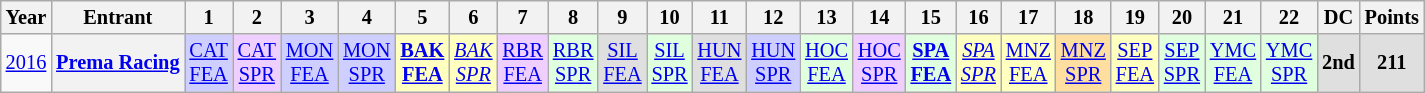<table class="wikitable" style="text-align:center; font-size:85%">
<tr>
<th>Year</th>
<th>Entrant</th>
<th>1</th>
<th>2</th>
<th>3</th>
<th>4</th>
<th>5</th>
<th>6</th>
<th>7</th>
<th>8</th>
<th>9</th>
<th>10</th>
<th>11</th>
<th>12</th>
<th>13</th>
<th>14</th>
<th>15</th>
<th>16</th>
<th>17</th>
<th>18</th>
<th>19</th>
<th>20</th>
<th>21</th>
<th>22</th>
<th>DC</th>
<th>Points</th>
</tr>
<tr>
<td id=2016><a href='#'>2016</a></td>
<th nowrap><a href='#'>Prema Racing</a></th>
<td style="background:#CFCFFF;"><a href='#'>CAT<br>FEA</a><br></td>
<td style="background:#EFCFFF;"><a href='#'>CAT<br>SPR</a><br></td>
<td style="background:#CFCFFF;"><a href='#'>MON<br>FEA</a><br></td>
<td style="background:#CFCFFF;"><a href='#'>MON<br>SPR</a><br></td>
<td style="background:#FFFFBF;"><strong><a href='#'>BAK<br>FEA</a></strong><br></td>
<td style="background:#FFFFBF;"><em><a href='#'>BAK<br>SPR</a></em><br></td>
<td style="background:#EFCFFF;"><a href='#'>RBR<br>FEA</a><br></td>
<td style="background:#DFFFDF;"><a href='#'>RBR<br>SPR</a><br></td>
<td style="background:#DFDFDF;"><a href='#'>SIL<br>FEA</a><br></td>
<td style="background:#DFFFDF;"><a href='#'>SIL<br>SPR</a><br></td>
<td style="background:#DFDFDF;"><a href='#'>HUN<br>FEA</a><br></td>
<td style="background:#CFCFFF;"><a href='#'>HUN<br>SPR</a><br></td>
<td style="background:#DFFFDF;"><a href='#'>HOC<br>FEA</a><br></td>
<td style="background:#EFCFFF;"><a href='#'>HOC<br>SPR</a><br></td>
<td style="background:#DFFFDF;"><strong><a href='#'>SPA<br>FEA</a></strong><br></td>
<td style="background:#FFFFBF;"><em><a href='#'>SPA<br>SPR</a></em><br></td>
<td style="background:#FFFFBF;"><a href='#'>MNZ<br>FEA</a><br></td>
<td style="background:#FFDF9F;"><a href='#'>MNZ<br>SPR</a><br></td>
<td style="background:#FFFFBF;"><a href='#'>SEP<br>FEA</a><br></td>
<td style="background:#DFFFDF;"><a href='#'>SEP<br>SPR</a><br></td>
<td style="background:#DFFFDF;"><a href='#'>YMC<br>FEA</a><br></td>
<td style="background:#DFFFDF;"><a href='#'>YMC<br>SPR</a><br></td>
<th style="background:#DFDFDF;">2nd</th>
<th style="background:#DFDFDF;">211</th>
</tr>
</table>
